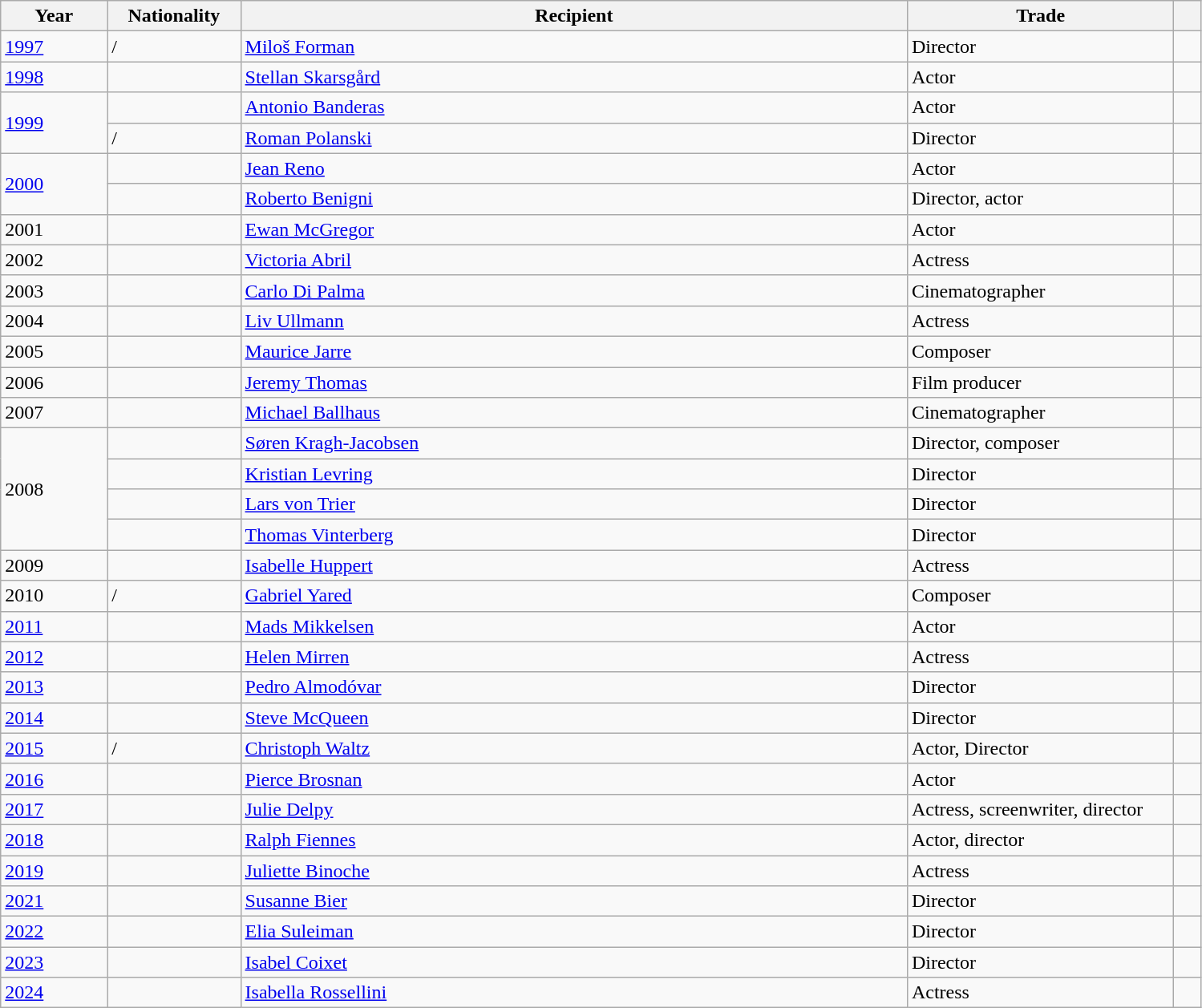<table class="wikitable sortable">
<tr>
<th style="width:8%;">Year</th>
<th style="width:10%;">Nationality</th>
<th style="width:50%;">Recipient</th>
<th style="width:20%;">Trade</th>
<th style="width:2%;" class="unsortable"></th>
</tr>
<tr>
<td><a href='#'>1997</a></td>
<td>/</td>
<td><a href='#'>Miloš Forman</a></td>
<td>Director</td>
<td></td>
</tr>
<tr>
<td><a href='#'>1998</a></td>
<td></td>
<td><a href='#'>Stellan Skarsgård</a></td>
<td>Actor</td>
<td></td>
</tr>
<tr>
<td rowspan=2><a href='#'>1999</a></td>
<td></td>
<td><a href='#'>Antonio Banderas</a></td>
<td>Actor</td>
<td></td>
</tr>
<tr>
<td>/</td>
<td><a href='#'>Roman Polanski</a></td>
<td>Director</td>
<td></td>
</tr>
<tr>
<td rowspan=2><a href='#'>2000</a></td>
<td></td>
<td><a href='#'>Jean Reno</a></td>
<td>Actor</td>
<td></td>
</tr>
<tr>
<td></td>
<td><a href='#'>Roberto Benigni</a></td>
<td>Director, actor</td>
<td></td>
</tr>
<tr>
<td>2001</td>
<td></td>
<td><a href='#'>Ewan McGregor</a></td>
<td>Actor</td>
<td></td>
</tr>
<tr>
<td>2002</td>
<td></td>
<td><a href='#'>Victoria Abril</a></td>
<td>Actress</td>
<td></td>
</tr>
<tr>
<td>2003</td>
<td></td>
<td><a href='#'>Carlo Di Palma</a></td>
<td>Cinematographer</td>
<td></td>
</tr>
<tr>
<td>2004</td>
<td></td>
<td><a href='#'>Liv Ullmann</a></td>
<td>Actress</td>
<td></td>
</tr>
<tr>
<td>2005</td>
<td></td>
<td><a href='#'>Maurice Jarre</a></td>
<td>Composer</td>
<td></td>
</tr>
<tr>
<td>2006</td>
<td></td>
<td><a href='#'>Jeremy Thomas</a></td>
<td>Film producer</td>
<td></td>
</tr>
<tr>
<td>2007</td>
<td></td>
<td><a href='#'>Michael Ballhaus</a></td>
<td>Cinematographer</td>
<td></td>
</tr>
<tr>
<td rowspan=4>2008</td>
<td></td>
<td><a href='#'>Søren Kragh-Jacobsen</a></td>
<td>Director, composer</td>
<td></td>
</tr>
<tr>
<td></td>
<td><a href='#'>Kristian Levring</a></td>
<td>Director</td>
<td></td>
</tr>
<tr>
<td></td>
<td><a href='#'>Lars von Trier</a></td>
<td>Director</td>
<td></td>
</tr>
<tr>
<td></td>
<td><a href='#'>Thomas Vinterberg</a></td>
<td>Director</td>
<td></td>
</tr>
<tr>
<td>2009</td>
<td></td>
<td><a href='#'>Isabelle Huppert</a></td>
<td>Actress</td>
<td></td>
</tr>
<tr>
<td>2010</td>
<td>/</td>
<td><a href='#'>Gabriel Yared</a></td>
<td>Composer</td>
<td></td>
</tr>
<tr>
<td><a href='#'>2011</a></td>
<td></td>
<td><a href='#'>Mads Mikkelsen</a></td>
<td>Actor</td>
<td></td>
</tr>
<tr>
<td><a href='#'>2012</a></td>
<td></td>
<td><a href='#'>Helen Mirren</a></td>
<td>Actress</td>
<td></td>
</tr>
<tr>
<td><a href='#'>2013</a></td>
<td></td>
<td><a href='#'>Pedro Almodóvar</a></td>
<td>Director</td>
<td></td>
</tr>
<tr>
<td><a href='#'>2014</a></td>
<td></td>
<td><a href='#'>Steve McQueen</a></td>
<td>Director</td>
<td></td>
</tr>
<tr>
<td><a href='#'>2015</a></td>
<td>/</td>
<td><a href='#'>Christoph Waltz</a></td>
<td>Actor, Director</td>
<td></td>
</tr>
<tr>
<td><a href='#'>2016</a></td>
<td></td>
<td><a href='#'>Pierce Brosnan</a></td>
<td>Actor</td>
<td></td>
</tr>
<tr>
<td><a href='#'>2017</a></td>
<td></td>
<td><a href='#'>Julie Delpy</a></td>
<td>Actress, screenwriter, director</td>
<td></td>
</tr>
<tr>
<td><a href='#'>2018</a></td>
<td></td>
<td><a href='#'>Ralph Fiennes</a></td>
<td>Actor, director</td>
<td></td>
</tr>
<tr>
<td><a href='#'>2019</a></td>
<td></td>
<td><a href='#'>Juliette Binoche</a></td>
<td>Actress</td>
<td></td>
</tr>
<tr>
<td><a href='#'>2021</a></td>
<td></td>
<td><a href='#'>Susanne Bier</a></td>
<td>Director</td>
<td></td>
</tr>
<tr>
<td><a href='#'>2022</a></td>
<td></td>
<td><a href='#'>Elia Suleiman</a></td>
<td>Director</td>
<td></td>
</tr>
<tr>
<td><a href='#'>2023</a></td>
<td></td>
<td><a href='#'>Isabel Coixet</a></td>
<td>Director</td>
<td></td>
</tr>
<tr>
<td><a href='#'>2024</a></td>
<td></td>
<td><a href='#'>Isabella Rossellini</a></td>
<td>Actress</td>
<td></td>
</tr>
</table>
